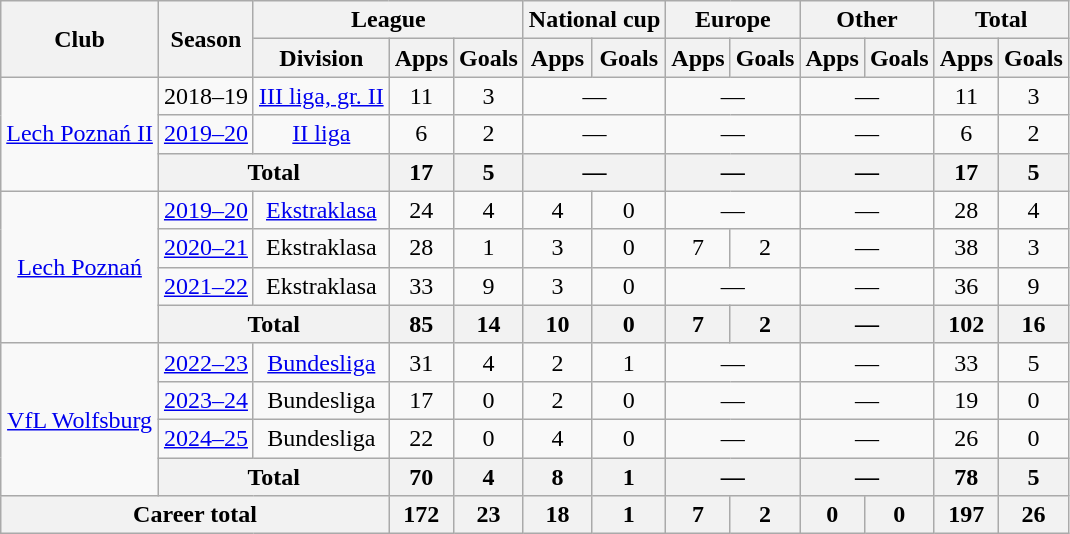<table class="wikitable" style="text-align: center;">
<tr>
<th rowspan="2">Club</th>
<th rowspan="2">Season</th>
<th colspan="3">League</th>
<th colspan="2">National cup</th>
<th colspan="2">Europe</th>
<th colspan="2">Other</th>
<th colspan="2">Total</th>
</tr>
<tr>
<th>Division</th>
<th>Apps</th>
<th>Goals</th>
<th>Apps</th>
<th>Goals</th>
<th>Apps</th>
<th>Goals</th>
<th>Apps</th>
<th>Goals</th>
<th>Apps</th>
<th>Goals</th>
</tr>
<tr>
<td rowspan="3"><a href='#'>Lech Poznań II</a></td>
<td>2018–19</td>
<td><a href='#'>III liga, gr. II</a></td>
<td>11</td>
<td>3</td>
<td colspan="2">—</td>
<td colspan="2">—</td>
<td colspan="2">—</td>
<td>11</td>
<td>3</td>
</tr>
<tr>
<td><a href='#'>2019–20</a></td>
<td><a href='#'>II liga</a></td>
<td>6</td>
<td>2</td>
<td colspan="2">—</td>
<td colspan="2">—</td>
<td colspan="2">—</td>
<td>6</td>
<td>2</td>
</tr>
<tr>
<th colspan="2">Total</th>
<th>17</th>
<th>5</th>
<th colspan="2">—</th>
<th colspan="2">—</th>
<th colspan="2">—</th>
<th>17</th>
<th>5</th>
</tr>
<tr>
<td rowspan="4"><a href='#'>Lech Poznań</a></td>
<td><a href='#'>2019–20</a></td>
<td><a href='#'>Ekstraklasa</a></td>
<td>24</td>
<td>4</td>
<td>4</td>
<td>0</td>
<td colspan="2">—</td>
<td colspan="2">—</td>
<td>28</td>
<td>4</td>
</tr>
<tr>
<td><a href='#'>2020–21</a></td>
<td>Ekstraklasa</td>
<td>28</td>
<td>1</td>
<td>3</td>
<td>0</td>
<td>7</td>
<td>2</td>
<td colspan="2">—</td>
<td>38</td>
<td>3</td>
</tr>
<tr>
<td><a href='#'>2021–22</a></td>
<td>Ekstraklasa</td>
<td>33</td>
<td>9</td>
<td>3</td>
<td>0</td>
<td colspan="2">—</td>
<td colspan="2">—</td>
<td>36</td>
<td>9</td>
</tr>
<tr>
<th colspan="2">Total</th>
<th>85</th>
<th>14</th>
<th>10</th>
<th>0</th>
<th>7</th>
<th>2</th>
<th colspan="2">—</th>
<th>102</th>
<th>16</th>
</tr>
<tr>
<td rowspan="4"><a href='#'>VfL Wolfsburg</a></td>
<td><a href='#'>2022–23</a></td>
<td><a href='#'>Bundesliga</a></td>
<td>31</td>
<td>4</td>
<td>2</td>
<td>1</td>
<td colspan="2">—</td>
<td colspan="2">—</td>
<td>33</td>
<td>5</td>
</tr>
<tr>
<td><a href='#'>2023–24</a></td>
<td>Bundesliga</td>
<td>17</td>
<td>0</td>
<td>2</td>
<td>0</td>
<td colspan="2">—</td>
<td colspan="2">—</td>
<td>19</td>
<td>0</td>
</tr>
<tr>
<td><a href='#'>2024–25</a></td>
<td>Bundesliga</td>
<td>22</td>
<td>0</td>
<td>4</td>
<td>0</td>
<td colspan="2">—</td>
<td colspan="2">—</td>
<td>26</td>
<td>0</td>
</tr>
<tr>
<th colspan="2">Total</th>
<th>70</th>
<th>4</th>
<th>8</th>
<th>1</th>
<th colspan="2">—</th>
<th colspan="2">—</th>
<th>78</th>
<th>5</th>
</tr>
<tr>
<th colspan="3">Career total</th>
<th>172</th>
<th>23</th>
<th>18</th>
<th>1</th>
<th>7</th>
<th>2</th>
<th>0</th>
<th>0</th>
<th>197</th>
<th>26</th>
</tr>
</table>
